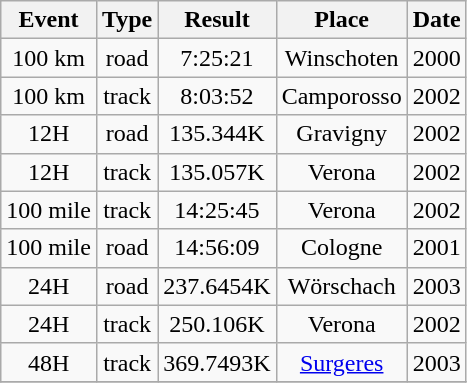<table class="wikitable" style="text-align:center">
<tr>
<th>Event</th>
<th>Type</th>
<th>Result</th>
<th>Place</th>
<th>Date</th>
</tr>
<tr>
<td>100 km</td>
<td>road</td>
<td>7:25:21</td>
<td>Winschoten</td>
<td>2000</td>
</tr>
<tr>
<td>100 km</td>
<td>track</td>
<td>8:03:52</td>
<td>Camporosso</td>
<td>2002</td>
</tr>
<tr>
<td>12H</td>
<td>road</td>
<td>135.344K</td>
<td>Gravigny</td>
<td>2002</td>
</tr>
<tr>
<td>12H</td>
<td>track</td>
<td>135.057K</td>
<td>Verona</td>
<td>2002</td>
</tr>
<tr>
<td>100 mile</td>
<td>track</td>
<td>14:25:45</td>
<td>Verona</td>
<td>2002</td>
</tr>
<tr>
<td>100 mile</td>
<td>road</td>
<td>14:56:09</td>
<td>Cologne</td>
<td>2001</td>
</tr>
<tr>
<td>24H</td>
<td>road</td>
<td>237.6454K</td>
<td>Wörschach</td>
<td>2003</td>
</tr>
<tr>
<td>24H</td>
<td>track</td>
<td>250.106K</td>
<td>Verona</td>
<td>2002</td>
</tr>
<tr>
<td>48H</td>
<td>track</td>
<td>369.7493K</td>
<td><a href='#'>Surgeres</a></td>
<td>2003</td>
</tr>
<tr>
</tr>
</table>
